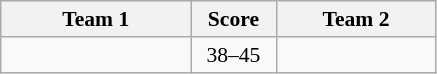<table class="wikitable" style="text-align: center; font-size:90% ">
<tr>
<th align="right" width="120">Team 1</th>
<th width="50">Score</th>
<th align="left" width="100">Team 2</th>
</tr>
<tr>
<td align=right></td>
<td align=center>38–45</td>
<td align=left><strong></strong></td>
</tr>
</table>
